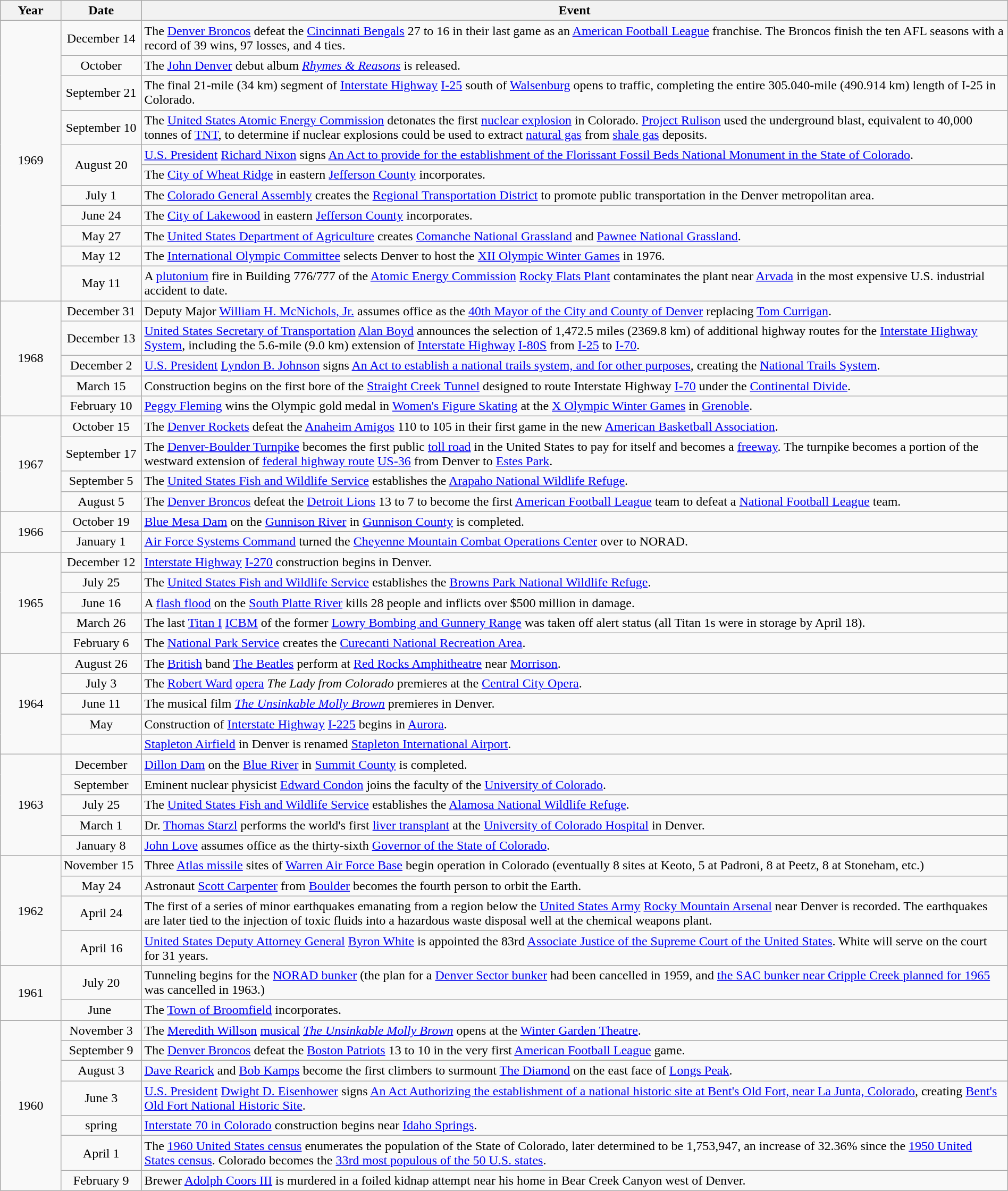<table class="wikitable" style="width:100%;">
<tr>
<th style="width:6%">Year</th>
<th style="width:8%">Date</th>
<th style="width:86%">Event</th>
</tr>
<tr>
<td align=center rowspan=11>1969</td>
<td align=center>December 14</td>
<td>The <a href='#'>Denver Broncos</a> defeat the <a href='#'>Cincinnati Bengals</a> 27 to 16 in their last game as an <a href='#'>American Football League</a> franchise. The Broncos finish the ten AFL seasons with a record of 39 wins, 97 losses, and 4 ties.</td>
</tr>
<tr>
<td align=center>October</td>
<td>The <a href='#'>John Denver</a> debut album <a href='#'><em>Rhymes & Reasons</em></a> is released.</td>
</tr>
<tr>
<td align=center>September 21</td>
<td>The final 21-mile (34 km) segment of <a href='#'>Interstate Highway</a> <a href='#'>I-25</a> south of <a href='#'>Walsenburg</a> opens to traffic, completing the entire 305.040-mile (490.914 km) length of I-25 in Colorado.</td>
</tr>
<tr>
<td align=center>September 10</td>
<td>The <a href='#'>United States Atomic Energy Commission</a> detonates the first <a href='#'>nuclear explosion</a> in Colorado. <a href='#'>Project Rulison</a> used the underground blast, equivalent to 40,000 tonnes of <a href='#'>TNT</a>, to determine if nuclear explosions could be used to extract <a href='#'>natural gas</a> from <a href='#'>shale gas</a> deposits.</td>
</tr>
<tr>
<td align=center rowspan=2>August 20</td>
<td><a href='#'>U.S. President</a> <a href='#'>Richard Nixon</a> signs <a href='#'>An Act to provide for the establishment of the Florissant Fossil Beds National Monument in the State of Colorado</a>.</td>
</tr>
<tr>
<td>The <a href='#'>City of Wheat Ridge</a> in eastern <a href='#'>Jefferson County</a> incorporates.</td>
</tr>
<tr>
<td align=center>July 1</td>
<td>The <a href='#'>Colorado General Assembly</a> creates the <a href='#'>Regional Transportation District</a> to promote public transportation in the Denver metropolitan area.</td>
</tr>
<tr>
<td align=center>June 24</td>
<td>The <a href='#'>City of Lakewood</a> in eastern <a href='#'>Jefferson County</a> incorporates.</td>
</tr>
<tr>
<td align=center>May 27</td>
<td>The <a href='#'>United States Department of Agriculture</a> creates <a href='#'>Comanche National Grassland</a> and <a href='#'>Pawnee National Grassland</a>.</td>
</tr>
<tr>
<td align=center>May 12</td>
<td>The <a href='#'>International Olympic Committee</a> selects Denver to host the <a href='#'>XII Olympic Winter Games</a> in 1976.</td>
</tr>
<tr>
<td align=center>May 11</td>
<td>A <a href='#'>plutonium</a> fire in Building 776/777 of the <a href='#'>Atomic Energy Commission</a> <a href='#'>Rocky Flats Plant</a> contaminates the plant near <a href='#'>Arvada</a> in the most expensive U.S. industrial accident to date.</td>
</tr>
<tr>
<td align=center rowspan=5>1968</td>
<td align=center>December 31</td>
<td>Deputy Major <a href='#'>William H. McNichols, Jr.</a> assumes office as the <a href='#'>40th Mayor of the City and County of Denver</a> replacing <a href='#'>Tom Currigan</a>.</td>
</tr>
<tr>
<td align=center>December 13</td>
<td><a href='#'>United States Secretary of Transportation</a> <a href='#'>Alan Boyd</a> announces the selection of 1,472.5 miles (2369.8 km) of additional highway routes for the <a href='#'>Interstate Highway System</a>, including the 5.6-mile (9.0 km) extension of <a href='#'>Interstate Highway</a> <a href='#'>I-80S</a> from <a href='#'>I-25</a> to <a href='#'>I-70</a>.</td>
</tr>
<tr>
<td align=center>December 2</td>
<td><a href='#'>U.S. President</a> <a href='#'>Lyndon B. Johnson</a> signs <a href='#'>An Act to establish a national trails system, and for other purposes</a>, creating the <a href='#'>National Trails System</a>.</td>
</tr>
<tr>
<td align=center>March 15</td>
<td>Construction begins on the first bore of the <a href='#'>Straight Creek Tunnel</a> designed to route Interstate Highway <a href='#'>I-70</a> under the <a href='#'>Continental Divide</a>.</td>
</tr>
<tr>
<td align=center>February 10</td>
<td><a href='#'>Peggy Fleming</a> wins the Olympic gold medal in <a href='#'>Women's Figure Skating</a> at the <a href='#'>X Olympic Winter Games</a> in <a href='#'>Grenoble</a>.</td>
</tr>
<tr>
<td align=center rowspan=4>1967</td>
<td align=center>October 15</td>
<td>The <a href='#'>Denver Rockets</a> defeat the <a href='#'>Anaheim Amigos</a> 110 to 105 in their first game in the new <a href='#'>American Basketball Association</a>.</td>
</tr>
<tr>
<td align=center>September 17</td>
<td>The <a href='#'>Denver-Boulder Turnpike</a> becomes the first public <a href='#'>toll road</a> in the United States to pay for itself and becomes a <a href='#'>freeway</a>. The turnpike becomes a portion of the westward extension of <a href='#'>federal highway route</a> <a href='#'>US-36</a> from Denver to <a href='#'>Estes Park</a>.</td>
</tr>
<tr>
<td align=center>September 5</td>
<td>The <a href='#'>United States Fish and Wildlife Service</a> establishes the <a href='#'>Arapaho National Wildlife Refuge</a>.</td>
</tr>
<tr>
<td align=center>August 5</td>
<td>The <a href='#'>Denver Broncos</a> defeat the <a href='#'>Detroit Lions</a> 13 to 7 to become the first <a href='#'>American Football League</a> team to defeat a <a href='#'>National Football League</a> team.</td>
</tr>
<tr>
<td align=center rowspan=2>1966</td>
<td align=center>October 19</td>
<td><a href='#'>Blue Mesa Dam</a> on the <a href='#'>Gunnison River</a> in <a href='#'>Gunnison County</a> is completed.</td>
</tr>
<tr>
<td align=center>January 1</td>
<td><a href='#'>Air Force Systems Command</a> turned the <a href='#'>Cheyenne Mountain Combat Operations Center</a> over to NORAD.</td>
</tr>
<tr>
<td align=center rowspan=5>1965</td>
<td align=center>December 12</td>
<td><a href='#'>Interstate Highway</a> <a href='#'>I-270</a> construction begins in Denver.</td>
</tr>
<tr>
<td align=center>July 25</td>
<td>The <a href='#'>United States Fish and Wildlife Service</a> establishes the <a href='#'>Browns Park National Wildlife Refuge</a>.</td>
</tr>
<tr>
<td align=center>June 16</td>
<td>A <a href='#'>flash flood</a> on the <a href='#'>South Platte River</a> kills 28 people and inflicts over $500 million in damage.</td>
</tr>
<tr>
<td align=center>March 26</td>
<td>The last <a href='#'>Titan I</a> <a href='#'>ICBM</a> of the former <a href='#'>Lowry Bombing and Gunnery Range</a> was taken off alert status (all Titan 1s were in storage by April 18).</td>
</tr>
<tr>
<td align=center>February 6</td>
<td>The <a href='#'>National Park Service</a> creates the <a href='#'>Curecanti National Recreation Area</a>.</td>
</tr>
<tr>
<td align=center rowspan=5>1964</td>
<td align=center>August 26</td>
<td>The <a href='#'>British</a> band <a href='#'>The Beatles</a> perform at <a href='#'>Red Rocks Amphitheatre</a> near <a href='#'>Morrison</a>.</td>
</tr>
<tr>
<td align=center>July 3</td>
<td>The <a href='#'>Robert Ward</a> <a href='#'>opera</a> <em>The Lady from Colorado</em> premieres at the <a href='#'>Central City Opera</a>.</td>
</tr>
<tr>
<td align=center>June 11</td>
<td>The musical film <a href='#'><em>The Unsinkable Molly Brown</em></a> premieres in Denver.</td>
</tr>
<tr>
<td align=center>May</td>
<td>Construction of <a href='#'>Interstate Highway</a> <a href='#'>I-225</a> begins in <a href='#'>Aurora</a>.</td>
</tr>
<tr>
<td align=center></td>
<td><a href='#'>Stapleton Airfield</a> in Denver is renamed <a href='#'>Stapleton International Airport</a>.</td>
</tr>
<tr>
<td align=center rowspan=5>1963</td>
<td align=center>December</td>
<td><a href='#'>Dillon Dam</a> on the <a href='#'>Blue River</a> in <a href='#'>Summit County</a> is completed.</td>
</tr>
<tr>
<td align=center>September</td>
<td>Eminent nuclear physicist <a href='#'>Edward Condon</a> joins the faculty of the <a href='#'>University of Colorado</a>.</td>
</tr>
<tr>
<td align=center>July 25</td>
<td>The <a href='#'>United States Fish and Wildlife Service</a> establishes the <a href='#'>Alamosa National Wildlife Refuge</a>.</td>
</tr>
<tr>
<td align=center>March 1</td>
<td>Dr. <a href='#'>Thomas Starzl</a> performs the world's first <a href='#'>liver transplant</a> at the <a href='#'>University of Colorado Hospital</a> in Denver.</td>
</tr>
<tr>
<td align=center>January 8</td>
<td><a href='#'>John Love</a> assumes office as the thirty-sixth <a href='#'>Governor of the State of Colorado</a>.</td>
</tr>
<tr>
<td align=center rowspan=4>1962</td>
<td>November 15</td>
<td>Three <a href='#'>Atlas missile</a> sites of <a href='#'>Warren Air Force Base</a> begin operation in Colorado (eventually 8 sites at Keoto, 5 at Padroni, 8 at Peetz, 8 at Stoneham, etc.) </td>
</tr>
<tr>
<td align=center>May 24</td>
<td>Astronaut <a href='#'>Scott Carpenter</a> from <a href='#'>Boulder</a> becomes the fourth person to orbit the Earth.</td>
</tr>
<tr>
<td align=center>April 24</td>
<td>The first of a series of minor earthquakes emanating from a region below the <a href='#'>United States Army</a> <a href='#'>Rocky Mountain Arsenal</a> near Denver is recorded. The earthquakes are later tied to the injection of toxic fluids into a hazardous waste disposal well at the chemical weapons plant.</td>
</tr>
<tr>
<td align=center>April 16</td>
<td><a href='#'>United States Deputy Attorney General</a> <a href='#'>Byron White</a> is appointed the 83rd <a href='#'>Associate Justice of the Supreme Court of the United States</a>. White will serve on the court for 31 years.</td>
</tr>
<tr>
<td align=center rowspan=2>1961</td>
<td align=center>July 20</td>
<td>Tunneling begins for the <a href='#'>NORAD bunker</a> (the plan for a <a href='#'>Denver Sector bunker</a> had been cancelled in 1959, and <a href='#'>the SAC bunker near Cripple Creek planned for 1965</a> was cancelled in 1963.)</td>
</tr>
<tr>
<td align=center>June </td>
<td>The <a href='#'>Town of Broomfield</a> incorporates.</td>
</tr>
<tr>
<td align=center rowspan=7>1960</td>
<td align=center>November 3</td>
<td>The <a href='#'>Meredith Willson</a> <a href='#'>musical</a> <a href='#'><em>The Unsinkable Molly Brown</em></a> opens at the <a href='#'>Winter Garden Theatre</a>.</td>
</tr>
<tr>
<td align=center>September 9</td>
<td>The <a href='#'>Denver Broncos</a> defeat the <a href='#'>Boston Patriots</a> 13 to 10 in the very first <a href='#'>American Football League</a> game.</td>
</tr>
<tr>
<td align=center>August 3</td>
<td><a href='#'>Dave Rearick</a> and <a href='#'>Bob Kamps</a> become the first climbers to surmount <a href='#'>The Diamond</a> on the east face of <a href='#'>Longs Peak</a>.</td>
</tr>
<tr>
<td align=center>June 3</td>
<td><a href='#'>U.S. President</a> <a href='#'>Dwight D. Eisenhower</a> signs <a href='#'>An Act Authorizing the establishment of a national historic site at Bent's Old Fort, near La Junta, Colorado</a>, creating <a href='#'>Bent's Old Fort National Historic Site</a>.</td>
</tr>
<tr>
<td align=center>spring</td>
<td><a href='#'>Interstate 70 in Colorado</a> construction begins near <a href='#'>Idaho Springs</a>.</td>
</tr>
<tr>
<td align=center>April 1</td>
<td>The <a href='#'>1960 United States census</a> enumerates the population of the State of Colorado, later determined to be 1,753,947, an increase of 32.36% since the <a href='#'>1950 United States census</a>. Colorado becomes the <a href='#'>33rd most populous of the 50 U.S. states</a>.</td>
</tr>
<tr>
<td align=center>February 9</td>
<td>Brewer <a href='#'>Adolph Coors III</a> is murdered in a foiled kidnap attempt near his home in Bear Creek Canyon west of Denver.</td>
</tr>
</table>
